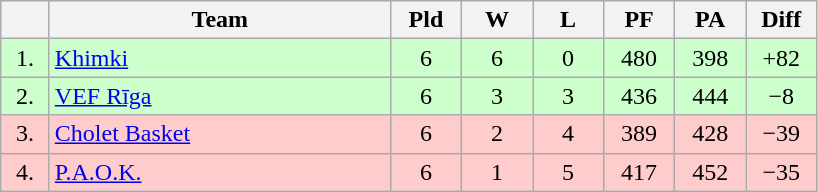<table class="wikitable" style="text-align:center">
<tr>
<th width=25></th>
<th width=220>Team</th>
<th width=40>Pld</th>
<th width=40>W</th>
<th width=40>L</th>
<th width=40>PF</th>
<th width=40>PA</th>
<th width=40>Diff</th>
</tr>
<tr style="background: #ccffcc;">
<td>1.</td>
<td align=left> <a href='#'>Khimki</a></td>
<td>6</td>
<td>6</td>
<td>0</td>
<td>480</td>
<td>398</td>
<td>+82</td>
</tr>
<tr style="background: #ccffcc;">
<td>2.</td>
<td align=left> <a href='#'>VEF Rīga</a></td>
<td>6</td>
<td>3</td>
<td>3</td>
<td>436</td>
<td>444</td>
<td>−8</td>
</tr>
<tr style="background:#ffcccc;">
<td>3.</td>
<td align=left> <a href='#'>Cholet Basket</a></td>
<td>6</td>
<td>2</td>
<td>4</td>
<td>389</td>
<td>428</td>
<td>−39</td>
</tr>
<tr style="background:#ffcccc;">
<td>4.</td>
<td align=left> <a href='#'>P.A.O.K.</a></td>
<td>6</td>
<td>1</td>
<td>5</td>
<td>417</td>
<td>452</td>
<td>−35</td>
</tr>
</table>
